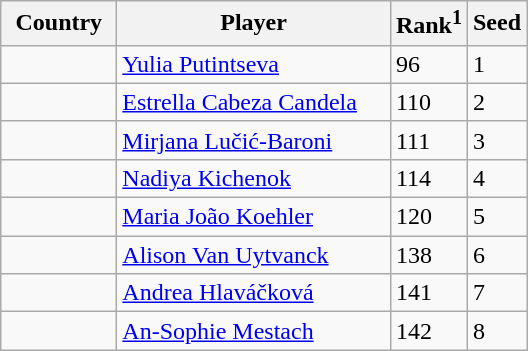<table class="sortable wikitable">
<tr>
<th width="70">Country</th>
<th width="175">Player</th>
<th>Rank<sup>1</sup></th>
<th>Seed</th>
</tr>
<tr>
<td></td>
<td><a href='#'>Yulia Putintseva</a></td>
<td>96</td>
<td>1</td>
</tr>
<tr>
<td></td>
<td><a href='#'>Estrella Cabeza Candela</a></td>
<td>110</td>
<td>2</td>
</tr>
<tr>
<td></td>
<td><a href='#'>Mirjana Lučić-Baroni</a></td>
<td>111</td>
<td>3</td>
</tr>
<tr>
<td></td>
<td><a href='#'>Nadiya Kichenok</a></td>
<td>114</td>
<td>4</td>
</tr>
<tr>
<td></td>
<td><a href='#'>Maria João Koehler</a></td>
<td>120</td>
<td>5</td>
</tr>
<tr>
<td></td>
<td><a href='#'>Alison Van Uytvanck</a></td>
<td>138</td>
<td>6</td>
</tr>
<tr>
<td></td>
<td><a href='#'>Andrea Hlaváčková</a></td>
<td>141</td>
<td>7</td>
</tr>
<tr>
<td></td>
<td><a href='#'>An-Sophie Mestach</a></td>
<td>142</td>
<td>8</td>
</tr>
</table>
